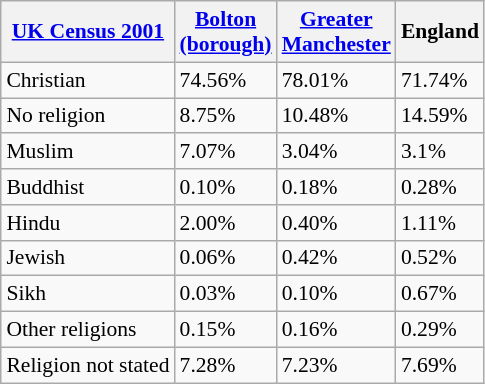<table class="wikitable floatright" style="margin-left: 1em; font-size: 90%;">
<tr>
<th><a href='#'>UK Census 2001</a></th>
<th><a href='#'>Bolton <br>(borough)</a></th>
<th><a href='#'>Greater <br>Manchester</a></th>
<th>England</th>
</tr>
<tr>
<td>Christian</td>
<td>74.56%</td>
<td>78.01%</td>
<td>71.74%</td>
</tr>
<tr>
<td>No religion</td>
<td>8.75%</td>
<td>10.48%</td>
<td>14.59%</td>
</tr>
<tr>
<td>Muslim</td>
<td>7.07%</td>
<td>3.04%</td>
<td>3.1%</td>
</tr>
<tr>
<td>Buddhist</td>
<td>0.10%</td>
<td>0.18%</td>
<td>0.28%</td>
</tr>
<tr>
<td>Hindu</td>
<td>2.00%</td>
<td>0.40%</td>
<td>1.11%</td>
</tr>
<tr>
<td>Jewish</td>
<td>0.06%</td>
<td>0.42%</td>
<td>0.52%</td>
</tr>
<tr>
<td>Sikh</td>
<td>0.03%</td>
<td>0.10%</td>
<td>0.67%</td>
</tr>
<tr>
<td>Other religions</td>
<td>0.15%</td>
<td>0.16%</td>
<td>0.29%</td>
</tr>
<tr>
<td>Religion not stated</td>
<td>7.28%</td>
<td>7.23%</td>
<td>7.69%</td>
</tr>
</table>
